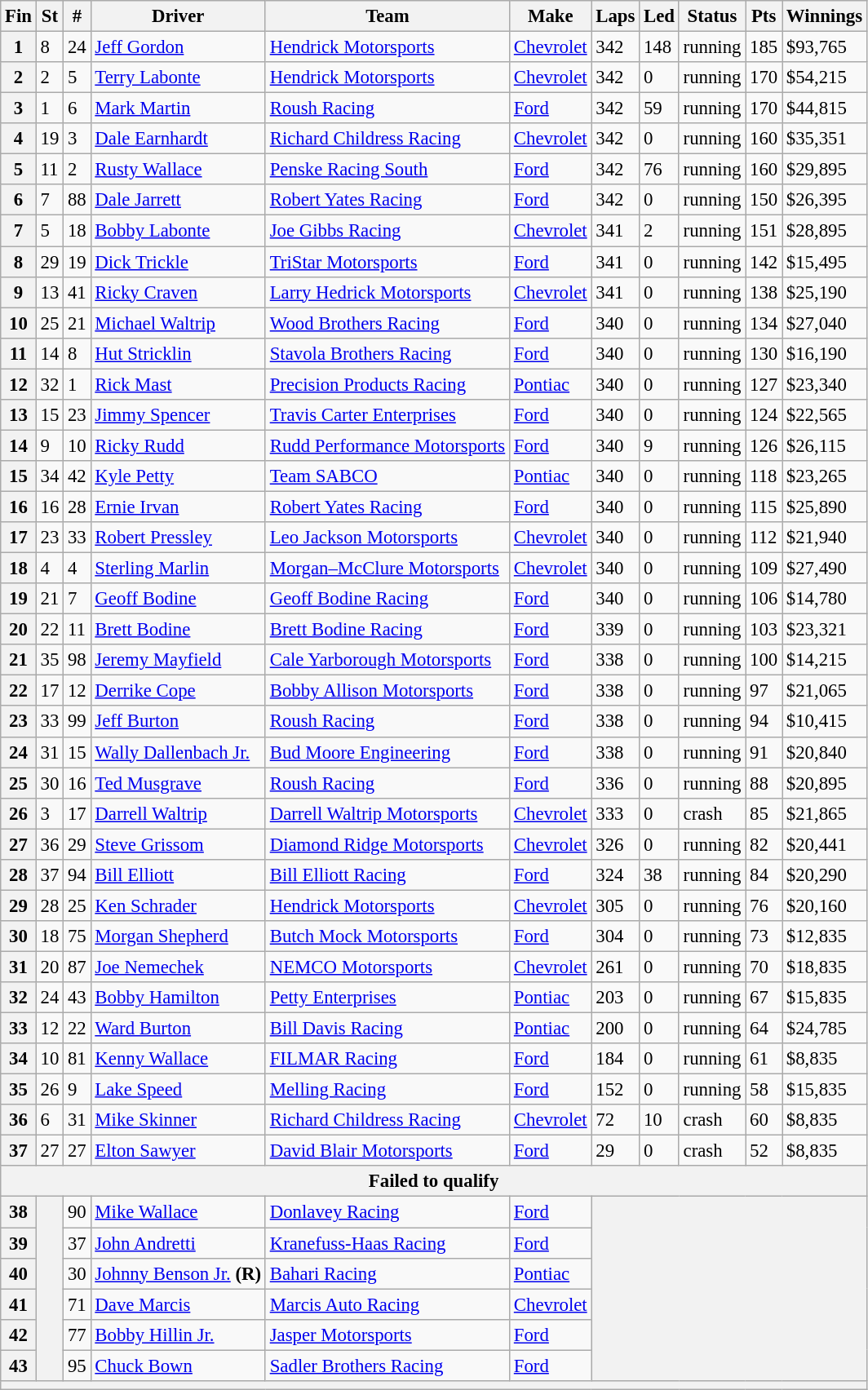<table class="wikitable" style="font-size:95%">
<tr>
<th>Fin</th>
<th>St</th>
<th>#</th>
<th>Driver</th>
<th>Team</th>
<th>Make</th>
<th>Laps</th>
<th>Led</th>
<th>Status</th>
<th>Pts</th>
<th>Winnings</th>
</tr>
<tr>
<th>1</th>
<td>8</td>
<td>24</td>
<td><a href='#'>Jeff Gordon</a></td>
<td><a href='#'>Hendrick Motorsports</a></td>
<td><a href='#'>Chevrolet</a></td>
<td>342</td>
<td>148</td>
<td>running</td>
<td>185</td>
<td>$93,765</td>
</tr>
<tr>
<th>2</th>
<td>2</td>
<td>5</td>
<td><a href='#'>Terry Labonte</a></td>
<td><a href='#'>Hendrick Motorsports</a></td>
<td><a href='#'>Chevrolet</a></td>
<td>342</td>
<td>0</td>
<td>running</td>
<td>170</td>
<td>$54,215</td>
</tr>
<tr>
<th>3</th>
<td>1</td>
<td>6</td>
<td><a href='#'>Mark Martin</a></td>
<td><a href='#'>Roush Racing</a></td>
<td><a href='#'>Ford</a></td>
<td>342</td>
<td>59</td>
<td>running</td>
<td>170</td>
<td>$44,815</td>
</tr>
<tr>
<th>4</th>
<td>19</td>
<td>3</td>
<td><a href='#'>Dale Earnhardt</a></td>
<td><a href='#'>Richard Childress Racing</a></td>
<td><a href='#'>Chevrolet</a></td>
<td>342</td>
<td>0</td>
<td>running</td>
<td>160</td>
<td>$35,351</td>
</tr>
<tr>
<th>5</th>
<td>11</td>
<td>2</td>
<td><a href='#'>Rusty Wallace</a></td>
<td><a href='#'>Penske Racing South</a></td>
<td><a href='#'>Ford</a></td>
<td>342</td>
<td>76</td>
<td>running</td>
<td>160</td>
<td>$29,895</td>
</tr>
<tr>
<th>6</th>
<td>7</td>
<td>88</td>
<td><a href='#'>Dale Jarrett</a></td>
<td><a href='#'>Robert Yates Racing</a></td>
<td><a href='#'>Ford</a></td>
<td>342</td>
<td>0</td>
<td>running</td>
<td>150</td>
<td>$26,395</td>
</tr>
<tr>
<th>7</th>
<td>5</td>
<td>18</td>
<td><a href='#'>Bobby Labonte</a></td>
<td><a href='#'>Joe Gibbs Racing</a></td>
<td><a href='#'>Chevrolet</a></td>
<td>341</td>
<td>2</td>
<td>running</td>
<td>151</td>
<td>$28,895</td>
</tr>
<tr>
<th>8</th>
<td>29</td>
<td>19</td>
<td><a href='#'>Dick Trickle</a></td>
<td><a href='#'>TriStar Motorsports</a></td>
<td><a href='#'>Ford</a></td>
<td>341</td>
<td>0</td>
<td>running</td>
<td>142</td>
<td>$15,495</td>
</tr>
<tr>
<th>9</th>
<td>13</td>
<td>41</td>
<td><a href='#'>Ricky Craven</a></td>
<td><a href='#'>Larry Hedrick Motorsports</a></td>
<td><a href='#'>Chevrolet</a></td>
<td>341</td>
<td>0</td>
<td>running</td>
<td>138</td>
<td>$25,190</td>
</tr>
<tr>
<th>10</th>
<td>25</td>
<td>21</td>
<td><a href='#'>Michael Waltrip</a></td>
<td><a href='#'>Wood Brothers Racing</a></td>
<td><a href='#'>Ford</a></td>
<td>340</td>
<td>0</td>
<td>running</td>
<td>134</td>
<td>$27,040</td>
</tr>
<tr>
<th>11</th>
<td>14</td>
<td>8</td>
<td><a href='#'>Hut Stricklin</a></td>
<td><a href='#'>Stavola Brothers Racing</a></td>
<td><a href='#'>Ford</a></td>
<td>340</td>
<td>0</td>
<td>running</td>
<td>130</td>
<td>$16,190</td>
</tr>
<tr>
<th>12</th>
<td>32</td>
<td>1</td>
<td><a href='#'>Rick Mast</a></td>
<td><a href='#'>Precision Products Racing</a></td>
<td><a href='#'>Pontiac</a></td>
<td>340</td>
<td>0</td>
<td>running</td>
<td>127</td>
<td>$23,340</td>
</tr>
<tr>
<th>13</th>
<td>15</td>
<td>23</td>
<td><a href='#'>Jimmy Spencer</a></td>
<td><a href='#'>Travis Carter Enterprises</a></td>
<td><a href='#'>Ford</a></td>
<td>340</td>
<td>0</td>
<td>running</td>
<td>124</td>
<td>$22,565</td>
</tr>
<tr>
<th>14</th>
<td>9</td>
<td>10</td>
<td><a href='#'>Ricky Rudd</a></td>
<td><a href='#'>Rudd Performance Motorsports</a></td>
<td><a href='#'>Ford</a></td>
<td>340</td>
<td>9</td>
<td>running</td>
<td>126</td>
<td>$26,115</td>
</tr>
<tr>
<th>15</th>
<td>34</td>
<td>42</td>
<td><a href='#'>Kyle Petty</a></td>
<td><a href='#'>Team SABCO</a></td>
<td><a href='#'>Pontiac</a></td>
<td>340</td>
<td>0</td>
<td>running</td>
<td>118</td>
<td>$23,265</td>
</tr>
<tr>
<th>16</th>
<td>16</td>
<td>28</td>
<td><a href='#'>Ernie Irvan</a></td>
<td><a href='#'>Robert Yates Racing</a></td>
<td><a href='#'>Ford</a></td>
<td>340</td>
<td>0</td>
<td>running</td>
<td>115</td>
<td>$25,890</td>
</tr>
<tr>
<th>17</th>
<td>23</td>
<td>33</td>
<td><a href='#'>Robert Pressley</a></td>
<td><a href='#'>Leo Jackson Motorsports</a></td>
<td><a href='#'>Chevrolet</a></td>
<td>340</td>
<td>0</td>
<td>running</td>
<td>112</td>
<td>$21,940</td>
</tr>
<tr>
<th>18</th>
<td>4</td>
<td>4</td>
<td><a href='#'>Sterling Marlin</a></td>
<td><a href='#'>Morgan–McClure Motorsports</a></td>
<td><a href='#'>Chevrolet</a></td>
<td>340</td>
<td>0</td>
<td>running</td>
<td>109</td>
<td>$27,490</td>
</tr>
<tr>
<th>19</th>
<td>21</td>
<td>7</td>
<td><a href='#'>Geoff Bodine</a></td>
<td><a href='#'>Geoff Bodine Racing</a></td>
<td><a href='#'>Ford</a></td>
<td>340</td>
<td>0</td>
<td>running</td>
<td>106</td>
<td>$14,780</td>
</tr>
<tr>
<th>20</th>
<td>22</td>
<td>11</td>
<td><a href='#'>Brett Bodine</a></td>
<td><a href='#'>Brett Bodine Racing</a></td>
<td><a href='#'>Ford</a></td>
<td>339</td>
<td>0</td>
<td>running</td>
<td>103</td>
<td>$23,321</td>
</tr>
<tr>
<th>21</th>
<td>35</td>
<td>98</td>
<td><a href='#'>Jeremy Mayfield</a></td>
<td><a href='#'>Cale Yarborough Motorsports</a></td>
<td><a href='#'>Ford</a></td>
<td>338</td>
<td>0</td>
<td>running</td>
<td>100</td>
<td>$14,215</td>
</tr>
<tr>
<th>22</th>
<td>17</td>
<td>12</td>
<td><a href='#'>Derrike Cope</a></td>
<td><a href='#'>Bobby Allison Motorsports</a></td>
<td><a href='#'>Ford</a></td>
<td>338</td>
<td>0</td>
<td>running</td>
<td>97</td>
<td>$21,065</td>
</tr>
<tr>
<th>23</th>
<td>33</td>
<td>99</td>
<td><a href='#'>Jeff Burton</a></td>
<td><a href='#'>Roush Racing</a></td>
<td><a href='#'>Ford</a></td>
<td>338</td>
<td>0</td>
<td>running</td>
<td>94</td>
<td>$10,415</td>
</tr>
<tr>
<th>24</th>
<td>31</td>
<td>15</td>
<td><a href='#'>Wally Dallenbach Jr.</a></td>
<td><a href='#'>Bud Moore Engineering</a></td>
<td><a href='#'>Ford</a></td>
<td>338</td>
<td>0</td>
<td>running</td>
<td>91</td>
<td>$20,840</td>
</tr>
<tr>
<th>25</th>
<td>30</td>
<td>16</td>
<td><a href='#'>Ted Musgrave</a></td>
<td><a href='#'>Roush Racing</a></td>
<td><a href='#'>Ford</a></td>
<td>336</td>
<td>0</td>
<td>running</td>
<td>88</td>
<td>$20,895</td>
</tr>
<tr>
<th>26</th>
<td>3</td>
<td>17</td>
<td><a href='#'>Darrell Waltrip</a></td>
<td><a href='#'>Darrell Waltrip Motorsports</a></td>
<td><a href='#'>Chevrolet</a></td>
<td>333</td>
<td>0</td>
<td>crash</td>
<td>85</td>
<td>$21,865</td>
</tr>
<tr>
<th>27</th>
<td>36</td>
<td>29</td>
<td><a href='#'>Steve Grissom</a></td>
<td><a href='#'>Diamond Ridge Motorsports</a></td>
<td><a href='#'>Chevrolet</a></td>
<td>326</td>
<td>0</td>
<td>running</td>
<td>82</td>
<td>$20,441</td>
</tr>
<tr>
<th>28</th>
<td>37</td>
<td>94</td>
<td><a href='#'>Bill Elliott</a></td>
<td><a href='#'>Bill Elliott Racing</a></td>
<td><a href='#'>Ford</a></td>
<td>324</td>
<td>38</td>
<td>running</td>
<td>84</td>
<td>$20,290</td>
</tr>
<tr>
<th>29</th>
<td>28</td>
<td>25</td>
<td><a href='#'>Ken Schrader</a></td>
<td><a href='#'>Hendrick Motorsports</a></td>
<td><a href='#'>Chevrolet</a></td>
<td>305</td>
<td>0</td>
<td>running</td>
<td>76</td>
<td>$20,160</td>
</tr>
<tr>
<th>30</th>
<td>18</td>
<td>75</td>
<td><a href='#'>Morgan Shepherd</a></td>
<td><a href='#'>Butch Mock Motorsports</a></td>
<td><a href='#'>Ford</a></td>
<td>304</td>
<td>0</td>
<td>running</td>
<td>73</td>
<td>$12,835</td>
</tr>
<tr>
<th>31</th>
<td>20</td>
<td>87</td>
<td><a href='#'>Joe Nemechek</a></td>
<td><a href='#'>NEMCO Motorsports</a></td>
<td><a href='#'>Chevrolet</a></td>
<td>261</td>
<td>0</td>
<td>running</td>
<td>70</td>
<td>$18,835</td>
</tr>
<tr>
<th>32</th>
<td>24</td>
<td>43</td>
<td><a href='#'>Bobby Hamilton</a></td>
<td><a href='#'>Petty Enterprises</a></td>
<td><a href='#'>Pontiac</a></td>
<td>203</td>
<td>0</td>
<td>running</td>
<td>67</td>
<td>$15,835</td>
</tr>
<tr>
<th>33</th>
<td>12</td>
<td>22</td>
<td><a href='#'>Ward Burton</a></td>
<td><a href='#'>Bill Davis Racing</a></td>
<td><a href='#'>Pontiac</a></td>
<td>200</td>
<td>0</td>
<td>running</td>
<td>64</td>
<td>$24,785</td>
</tr>
<tr>
<th>34</th>
<td>10</td>
<td>81</td>
<td><a href='#'>Kenny Wallace</a></td>
<td><a href='#'>FILMAR Racing</a></td>
<td><a href='#'>Ford</a></td>
<td>184</td>
<td>0</td>
<td>running</td>
<td>61</td>
<td>$8,835</td>
</tr>
<tr>
<th>35</th>
<td>26</td>
<td>9</td>
<td><a href='#'>Lake Speed</a></td>
<td><a href='#'>Melling Racing</a></td>
<td><a href='#'>Ford</a></td>
<td>152</td>
<td>0</td>
<td>running</td>
<td>58</td>
<td>$15,835</td>
</tr>
<tr>
<th>36</th>
<td>6</td>
<td>31</td>
<td><a href='#'>Mike Skinner</a></td>
<td><a href='#'>Richard Childress Racing</a></td>
<td><a href='#'>Chevrolet</a></td>
<td>72</td>
<td>10</td>
<td>crash</td>
<td>60</td>
<td>$8,835</td>
</tr>
<tr>
<th>37</th>
<td>27</td>
<td>27</td>
<td><a href='#'>Elton Sawyer</a></td>
<td><a href='#'>David Blair Motorsports</a></td>
<td><a href='#'>Ford</a></td>
<td>29</td>
<td>0</td>
<td>crash</td>
<td>52</td>
<td>$8,835</td>
</tr>
<tr>
<th colspan="11">Failed to qualify</th>
</tr>
<tr>
<th>38</th>
<th rowspan="6"></th>
<td>90</td>
<td><a href='#'>Mike Wallace</a></td>
<td><a href='#'>Donlavey Racing</a></td>
<td><a href='#'>Ford</a></td>
<th colspan="5" rowspan="6"></th>
</tr>
<tr>
<th>39</th>
<td>37</td>
<td><a href='#'>John Andretti</a></td>
<td><a href='#'>Kranefuss-Haas Racing</a></td>
<td><a href='#'>Ford</a></td>
</tr>
<tr>
<th>40</th>
<td>30</td>
<td><a href='#'>Johnny Benson Jr.</a> <strong>(R)</strong></td>
<td><a href='#'>Bahari Racing</a></td>
<td><a href='#'>Pontiac</a></td>
</tr>
<tr>
<th>41</th>
<td>71</td>
<td><a href='#'>Dave Marcis</a></td>
<td><a href='#'>Marcis Auto Racing</a></td>
<td><a href='#'>Chevrolet</a></td>
</tr>
<tr>
<th>42</th>
<td>77</td>
<td><a href='#'>Bobby Hillin Jr.</a></td>
<td><a href='#'>Jasper Motorsports</a></td>
<td><a href='#'>Ford</a></td>
</tr>
<tr>
<th>43</th>
<td>95</td>
<td><a href='#'>Chuck Bown</a></td>
<td><a href='#'>Sadler Brothers Racing</a></td>
<td><a href='#'>Ford</a></td>
</tr>
<tr>
<th colspan="11"></th>
</tr>
</table>
